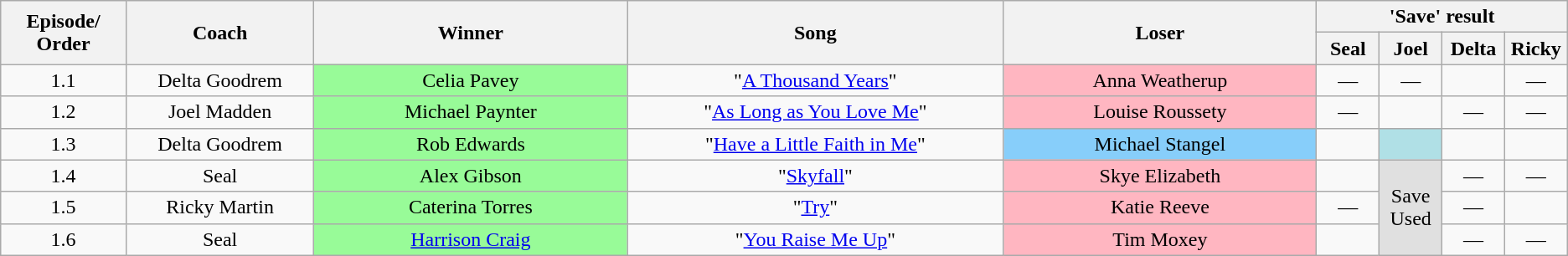<table class="wikitable" style="text-align: center; width: auto;">
<tr>
<th rowspan="2" style="width:08%;">Episode/<br>Order</th>
<th rowspan="2" style="width:12%;">Coach</th>
<th rowspan="2" style="width:20%;">Winner</th>
<th rowspan="2" style="width:24%;">Song</th>
<th rowspan="2" style="width:20%;">Loser</th>
<th colspan="4" style="width:16%;">'Save' result</th>
</tr>
<tr>
<th style="width:04%;">Seal</th>
<th style="width:04%;">Joel</th>
<th style="width:04%;">Delta</th>
<th style="width:04%;">Ricky</th>
</tr>
<tr>
<td>1.1</td>
<td>Delta Goodrem</td>
<td style="background:palegreen">Celia Pavey</td>
<td>"<a href='#'>A Thousand Years</a>"</td>
<td style="background:lightpink">Anna Weatherup</td>
<td>—</td>
<td>—</td>
<td></td>
<td>—</td>
</tr>
<tr>
<td>1.2</td>
<td>Joel Madden</td>
<td style="background:palegreen">Michael Paynter</td>
<td>"<a href='#'>As Long as You Love Me</a>"</td>
<td style="background:lightpink">Louise Roussety</td>
<td>—</td>
<td></td>
<td>—</td>
<td>—</td>
</tr>
<tr>
<td>1.3</td>
<td>Delta Goodrem</td>
<td style="background:palegreen">Rob Edwards</td>
<td>"<a href='#'>Have a Little Faith in Me</a>"</td>
<td style="background:lightskyblue">Michael Stangel</td>
<td><strong></strong></td>
<td style="background:#B0E0E6;"><strong></strong></td>
<td></td>
<td><strong></strong></td>
</tr>
<tr>
<td>1.4</td>
<td>Seal</td>
<td style="background:palegreen">Alex Gibson</td>
<td>"<a href='#'>Skyfall</a>"</td>
<td style="background:lightpink">Skye Elizabeth</td>
<td></td>
<td rowspan="3" style="background:#e0e0e0">Save Used</td>
<td>—</td>
<td>—</td>
</tr>
<tr>
<td>1.5</td>
<td>Ricky Martin</td>
<td style="background:palegreen">Caterina Torres</td>
<td>"<a href='#'>Try</a>"</td>
<td style="background:lightpink">Katie Reeve</td>
<td>—</td>
<td>—</td>
<td></td>
</tr>
<tr>
<td>1.6</td>
<td>Seal</td>
<td style="background:palegreen"><a href='#'>Harrison Craig</a></td>
<td>"<a href='#'>You Raise Me Up</a>"</td>
<td style="background:lightpink">Tim Moxey</td>
<td></td>
<td>—</td>
<td>—</td>
</tr>
</table>
